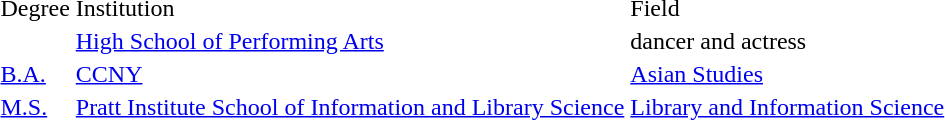<table>
<tr>
<td>Degree</td>
<td>Institution</td>
<td>Field</td>
</tr>
<tr>
<td></td>
<td><a href='#'>High School of Performing Arts</a></td>
<td>dancer and actress</td>
</tr>
<tr>
<td><a href='#'>B.A.</a></td>
<td><a href='#'>CCNY</a></td>
<td><a href='#'>Asian Studies</a></td>
</tr>
<tr>
<td><a href='#'>M.S.</a></td>
<td><a href='#'>Pratt Institute School of Information and Library Science</a></td>
<td><a href='#'>Library and Information Science</a></td>
</tr>
</table>
